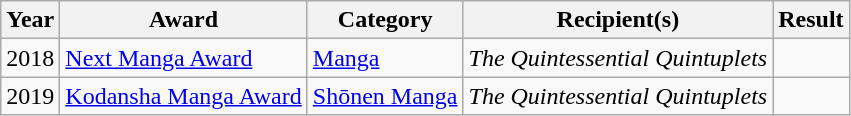<table class="wikitable">
<tr>
<th>Year</th>
<th>Award</th>
<th>Category</th>
<th>Recipient(s)</th>
<th>Result</th>
</tr>
<tr>
<td align="center">2018</td>
<td><a href='#'>Next Manga Award</a></td>
<td><a href='#'>Manga</a></td>
<td><em>The Quintessential Quintuplets</em></td>
<td></td>
</tr>
<tr>
<td align="center">2019</td>
<td><a href='#'>Kodansha Manga Award</a></td>
<td><a href='#'>Shōnen Manga</a></td>
<td><em>The Quintessential Quintuplets</em></td>
<td></td>
</tr>
</table>
